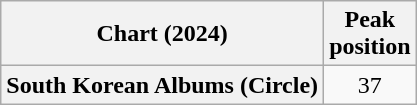<table class="wikitable plainrowheaders" style="text-align:center">
<tr>
<th scope="col">Chart (2024)</th>
<th scope="col">Peak<br>position</th>
</tr>
<tr>
<th scope="row">South Korean Albums (Circle)</th>
<td>37</td>
</tr>
</table>
